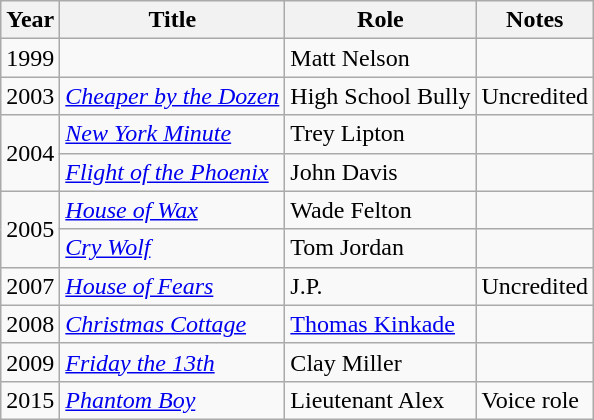<table class="wikitable sortable">
<tr>
<th>Year</th>
<th>Title</th>
<th>Role</th>
<th class="unsortable">Notes</th>
</tr>
<tr>
<td>1999</td>
<td><em></em></td>
<td>Matt Nelson</td>
<td></td>
</tr>
<tr>
<td>2003</td>
<td><em><a href='#'>Cheaper by the Dozen</a></em></td>
<td>High School Bully</td>
<td>Uncredited</td>
</tr>
<tr>
<td rowspan=2>2004</td>
<td><em><a href='#'>New York Minute</a></em></td>
<td>Trey Lipton</td>
<td></td>
</tr>
<tr>
<td><em><a href='#'>Flight of the Phoenix</a></em></td>
<td>John Davis</td>
<td></td>
</tr>
<tr>
<td rowspan=2>2005</td>
<td><em><a href='#'>House of Wax</a></em></td>
<td>Wade Felton</td>
<td></td>
</tr>
<tr>
<td><em><a href='#'>Cry Wolf</a></em></td>
<td>Tom Jordan</td>
<td></td>
</tr>
<tr>
<td>2007</td>
<td><em><a href='#'>House of Fears</a></em></td>
<td>J.P.</td>
<td>Uncredited</td>
</tr>
<tr>
<td>2008</td>
<td><em><a href='#'>Christmas Cottage</a></em></td>
<td><a href='#'>Thomas Kinkade</a></td>
<td></td>
</tr>
<tr>
<td>2009</td>
<td><em><a href='#'>Friday the 13th</a></em></td>
<td>Clay Miller</td>
<td></td>
</tr>
<tr>
<td>2015</td>
<td><em><a href='#'>Phantom Boy</a></em></td>
<td>Lieutenant Alex</td>
<td>Voice role</td>
</tr>
</table>
